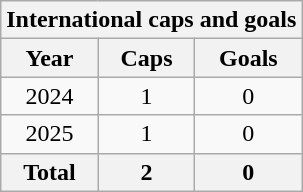<table class="wikitable sortable" style="text-align:center">
<tr>
<th colspan="3">International caps and goals</th>
</tr>
<tr>
<th>Year</th>
<th>Caps</th>
<th>Goals</th>
</tr>
<tr>
<td>2024</td>
<td>1</td>
<td>0</td>
</tr>
<tr>
<td>2025</td>
<td>1</td>
<td>0</td>
</tr>
<tr>
<th>Total</th>
<th>2</th>
<th>0</th>
</tr>
</table>
